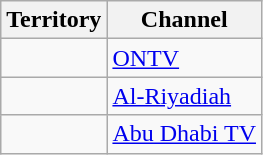<table class="wikitable">
<tr>
<th>Territory</th>
<th>Channel</th>
</tr>
<tr>
<td></td>
<td><a href='#'>ONTV</a></td>
</tr>
<tr>
<td></td>
<td><a href='#'>Al-Riyadiah</a></td>
</tr>
<tr>
<td></td>
<td><a href='#'>Abu Dhabi TV</a></td>
</tr>
</table>
